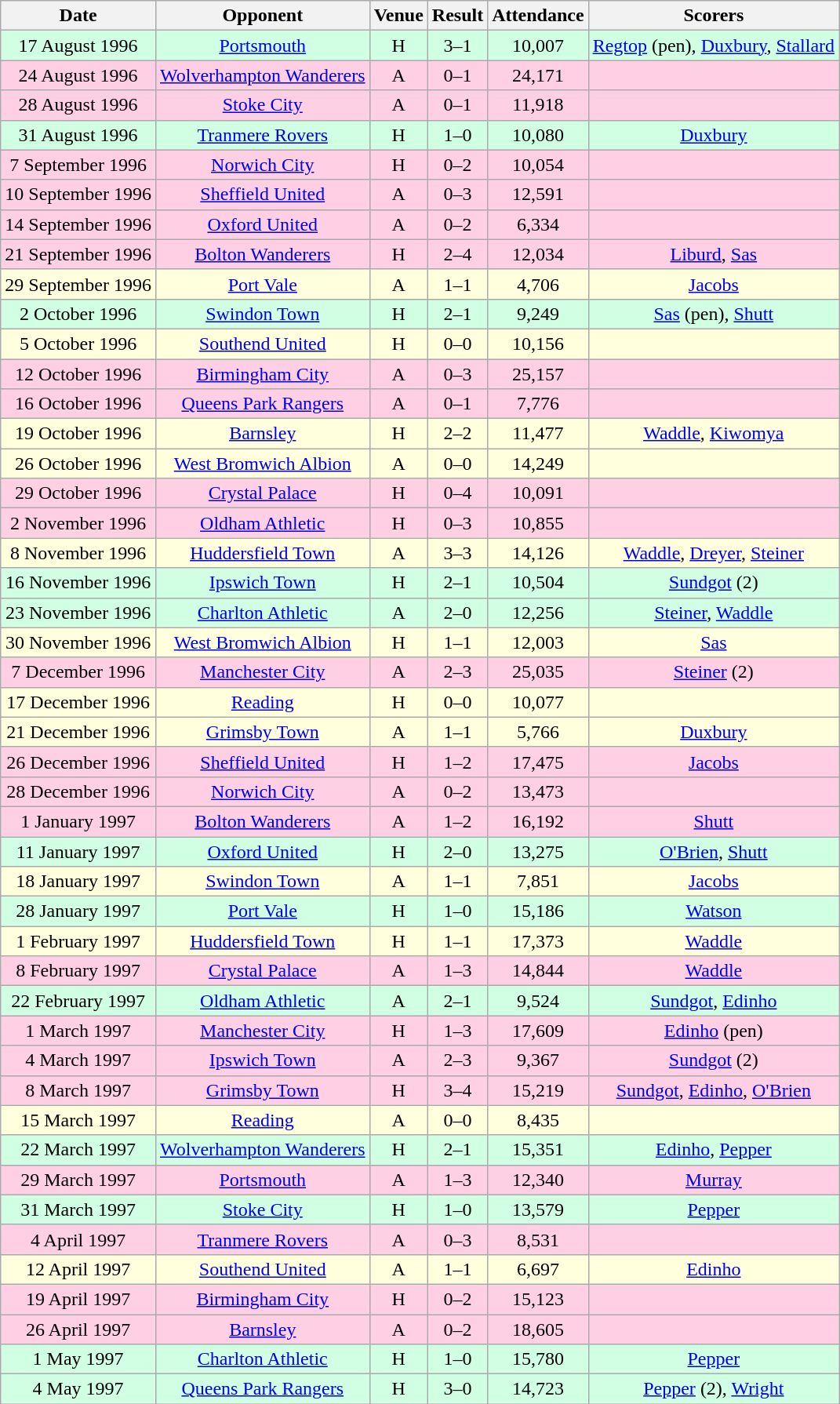<table class="wikitable sortable" style="font-size:100%; text-align:center">
<tr>
<th>Date</th>
<th>Opponent</th>
<th>Venue</th>
<th>Result</th>
<th>Attendance</th>
<th>Scorers</th>
</tr>
<tr style="background-color: #d0ffe3;">
<td>17 August 1996</td>
<td><a href='#'>Portsmouth</a></td>
<td>H</td>
<td>3–1</td>
<td>10,007</td>
<td><a href='#'>Regtop</a> (pen), <a href='#'>Duxbury</a>, <a href='#'>Stallard</a></td>
</tr>
<tr style="background-color: #ffd0e3;">
<td>24 August 1996</td>
<td><a href='#'>Wolverhampton Wanderers</a></td>
<td>A</td>
<td>0–1</td>
<td>24,171</td>
<td></td>
</tr>
<tr style="background-color: #ffd0e3;">
<td>28 August 1996</td>
<td><a href='#'>Stoke City</a></td>
<td>A</td>
<td>0–1</td>
<td>11,918</td>
<td></td>
</tr>
<tr style="background-color: #d0ffe3;">
<td>31 August 1996</td>
<td><a href='#'>Tranmere Rovers</a></td>
<td>H</td>
<td>1–0</td>
<td>10,080</td>
<td><a href='#'>Duxbury</a></td>
</tr>
<tr style="background-color: #ffd0e3;">
<td>7 September 1996</td>
<td><a href='#'>Norwich City</a></td>
<td>H</td>
<td>0–2</td>
<td>10,054</td>
<td></td>
</tr>
<tr style="background-color: #ffd0e3;">
<td>10 September 1996</td>
<td><a href='#'>Sheffield United</a></td>
<td>A</td>
<td>0–3</td>
<td>12,591</td>
<td></td>
</tr>
<tr style="background-color: #ffd0e3;">
<td>14 September 1996</td>
<td><a href='#'>Oxford United</a></td>
<td>A</td>
<td>0–2</td>
<td>6,334</td>
<td></td>
</tr>
<tr style="background-color: #ffd0e3;">
<td>21 September 1996</td>
<td><a href='#'>Bolton Wanderers</a></td>
<td>H</td>
<td>2–4</td>
<td>12,034</td>
<td><a href='#'>Liburd</a>, <a href='#'>Sas</a></td>
</tr>
<tr style="background-color: #ffffdd;">
<td>29 September 1996</td>
<td><a href='#'>Port Vale</a></td>
<td>A</td>
<td>1–1</td>
<td>4,706</td>
<td><a href='#'>Jacobs</a></td>
</tr>
<tr style="background-color: #d0ffe3;">
<td>2 October 1996</td>
<td><a href='#'>Swindon Town</a></td>
<td>H</td>
<td>2–1</td>
<td>9,249</td>
<td><a href='#'>Sas</a> (pen), <a href='#'>Shutt</a></td>
</tr>
<tr style="background-color: #ffffdd;">
<td>5 October 1996</td>
<td><a href='#'>Southend United</a></td>
<td>H</td>
<td>0–0</td>
<td>10,156</td>
<td></td>
</tr>
<tr style="background-color: #ffd0e3;">
<td>12 October 1996</td>
<td><a href='#'>Birmingham City</a></td>
<td>A</td>
<td>0–3</td>
<td>25,157</td>
<td></td>
</tr>
<tr style="background-color: #ffd0e3;">
<td>16 October 1996</td>
<td><a href='#'>Queens Park Rangers</a></td>
<td>A</td>
<td>0–1</td>
<td>7,776</td>
<td></td>
</tr>
<tr style="background-color: #ffffdd;">
<td>19 October 1996</td>
<td><a href='#'>Barnsley</a></td>
<td>H</td>
<td>2–2</td>
<td>11,477</td>
<td><a href='#'>Waddle</a>, <a href='#'>Kiwomya</a></td>
</tr>
<tr style="background-color: #ffffdd;">
<td>26 October 1996</td>
<td><a href='#'>West Bromwich Albion</a></td>
<td>A</td>
<td>0–0</td>
<td>14,249</td>
<td></td>
</tr>
<tr style="background-color: #ffd0e3;">
<td>29 October 1996</td>
<td><a href='#'>Crystal Palace</a></td>
<td>H</td>
<td>0–4</td>
<td>10,091</td>
<td></td>
</tr>
<tr style="background-color: #ffd0e3;">
<td>2 November 1996</td>
<td><a href='#'>Oldham Athletic</a></td>
<td>H</td>
<td>0–3</td>
<td>10,855</td>
<td></td>
</tr>
<tr style="background-color: #ffffdd;">
<td>8 November 1996</td>
<td><a href='#'>Huddersfield Town</a></td>
<td>A</td>
<td>3–3</td>
<td>14,126</td>
<td><a href='#'>Waddle</a>, <a href='#'>Dreyer</a>, <a href='#'>Steiner</a></td>
</tr>
<tr style="background-color: #d0ffe3;">
<td>16 November 1996</td>
<td><a href='#'>Ipswich Town</a></td>
<td>H</td>
<td>2–1</td>
<td>10,504</td>
<td><a href='#'>Sundgot</a> (2)</td>
</tr>
<tr style="background-color: #d0ffe3;">
<td>23 November 1996</td>
<td><a href='#'>Charlton Athletic</a></td>
<td>A</td>
<td>2–0</td>
<td>12,256</td>
<td><a href='#'>Steiner</a>, <a href='#'>Waddle</a></td>
</tr>
<tr style="background-color: #ffffdd;">
<td>30 November 1996</td>
<td><a href='#'>West Bromwich Albion</a></td>
<td>H</td>
<td>1–1</td>
<td>12,003</td>
<td><a href='#'>Sas</a></td>
</tr>
<tr style="background-color: #ffd0e3;">
<td>7 December 1996</td>
<td><a href='#'>Manchester City</a></td>
<td>A</td>
<td>2–3</td>
<td>25,035</td>
<td><a href='#'>Steiner</a> (2)</td>
</tr>
<tr style="background-color: #ffffdd;">
<td>17 December 1996</td>
<td><a href='#'>Reading</a></td>
<td>H</td>
<td>0–0</td>
<td>10,077</td>
<td></td>
</tr>
<tr style="background-color: #ffffdd;">
<td>21 December 1996</td>
<td><a href='#'>Grimsby Town</a></td>
<td>A</td>
<td>1–1</td>
<td>5,766</td>
<td><a href='#'>Duxbury</a></td>
</tr>
<tr style="background-color: #ffd0e3;">
<td>26 December 1996</td>
<td><a href='#'>Sheffield United</a></td>
<td>H</td>
<td>1–2</td>
<td>17,475</td>
<td><a href='#'>Jacobs</a></td>
</tr>
<tr style="background-color: #ffd0e3;">
<td>28 December 1996</td>
<td><a href='#'>Norwich City</a></td>
<td>A</td>
<td>0–2</td>
<td>13,473</td>
<td></td>
</tr>
<tr style="background-color: #ffd0e3;">
<td>1 January 1997</td>
<td><a href='#'>Bolton Wanderers</a></td>
<td>A</td>
<td>1–2</td>
<td>16,192</td>
<td><a href='#'>Shutt</a></td>
</tr>
<tr style="background-color: #d0ffe3;">
<td>11 January 1997</td>
<td><a href='#'>Oxford United</a></td>
<td>H</td>
<td>2–0</td>
<td>13,275</td>
<td><a href='#'>O'Brien</a>, <a href='#'>Shutt</a></td>
</tr>
<tr style="background-color: #ffffdd;">
<td>18 January 1997</td>
<td><a href='#'>Swindon Town</a></td>
<td>A</td>
<td>1–1</td>
<td>7,851</td>
<td><a href='#'>Jacobs</a></td>
</tr>
<tr style="background-color: #d0ffe3;">
<td>28 January 1997</td>
<td><a href='#'>Port Vale</a></td>
<td>H</td>
<td>1–0</td>
<td>15,186</td>
<td><a href='#'>Watson</a></td>
</tr>
<tr style="background-color: #ffffdd;">
<td>1 February 1997</td>
<td><a href='#'>Huddersfield Town</a></td>
<td>H</td>
<td>1–1</td>
<td>17,373</td>
<td><a href='#'>Waddle</a></td>
</tr>
<tr style="background-color: #ffd0e3;">
<td>8 February 1997</td>
<td><a href='#'>Crystal Palace</a></td>
<td>A</td>
<td>1–3</td>
<td>14,844</td>
<td><a href='#'>Waddle</a></td>
</tr>
<tr style="background-color: #d0ffe3;">
<td>22 February 1997</td>
<td><a href='#'>Oldham Athletic</a></td>
<td>A</td>
<td>2–1</td>
<td>9,524</td>
<td><a href='#'>Sundgot</a>, <a href='#'>Edinho</a></td>
</tr>
<tr style="background-color: #ffd0e3;">
<td>1 March 1997</td>
<td><a href='#'>Manchester City</a></td>
<td>H</td>
<td>1–3</td>
<td>17,609</td>
<td><a href='#'>Edinho</a> (pen)</td>
</tr>
<tr style="background-color: #ffd0e3;">
<td>4 March 1997</td>
<td><a href='#'>Ipswich Town</a></td>
<td>A</td>
<td>2–3</td>
<td>9,367</td>
<td><a href='#'>Sundgot</a> (2)</td>
</tr>
<tr style="background-color: #ffd0e3;">
<td>8 March 1997</td>
<td><a href='#'>Grimsby Town</a></td>
<td>H</td>
<td>3–4</td>
<td>15,219</td>
<td><a href='#'>Sundgot</a>, <a href='#'>Edinho</a>, <a href='#'>O'Brien</a></td>
</tr>
<tr style="background-color: #ffffdd;">
<td>15 March 1997</td>
<td><a href='#'>Reading</a></td>
<td>A</td>
<td>0–0</td>
<td>8,435</td>
<td></td>
</tr>
<tr style="background-color: #d0ffe3;">
<td>22 March 1997</td>
<td><a href='#'>Wolverhampton Wanderers</a></td>
<td>H</td>
<td>2–1</td>
<td>15,351</td>
<td><a href='#'>Edinho</a>, <a href='#'>Pepper</a></td>
</tr>
<tr style="background-color: #ffd0e3;">
<td>29 March 1997</td>
<td><a href='#'>Portsmouth</a></td>
<td>A</td>
<td>1–3</td>
<td>12,340</td>
<td><a href='#'>Murray</a></td>
</tr>
<tr style="background-color: #d0ffe3;">
<td>31 March 1997</td>
<td><a href='#'>Stoke City</a></td>
<td>H</td>
<td>1–0</td>
<td>13,579</td>
<td><a href='#'>Pepper</a></td>
</tr>
<tr style="background-color: #ffd0e3;">
<td>4 April 1997</td>
<td><a href='#'>Tranmere Rovers</a></td>
<td>A</td>
<td>0–3</td>
<td>8,531</td>
<td></td>
</tr>
<tr style="background-color: #ffffdd;">
<td>12 April 1997</td>
<td><a href='#'>Southend United</a></td>
<td>A</td>
<td>1–1</td>
<td>6,697</td>
<td><a href='#'>Edinho</a></td>
</tr>
<tr style="background-color: #ffd0e3;">
<td>19 April 1997</td>
<td><a href='#'>Birmingham City</a></td>
<td>H</td>
<td>0–2</td>
<td>15,123</td>
<td></td>
</tr>
<tr style="background-color: #ffd0e3;">
<td>26 April 1997</td>
<td><a href='#'>Barnsley</a></td>
<td>A</td>
<td>0–2</td>
<td>18,605</td>
<td></td>
</tr>
<tr style="background-color: #d0ffe3;">
<td>1 May 1997</td>
<td><a href='#'>Charlton Athletic</a></td>
<td>H</td>
<td>1–0</td>
<td>15,780</td>
<td><a href='#'>Pepper</a></td>
</tr>
<tr style="background-color: #d0ffe3;">
<td>4 May 1997</td>
<td><a href='#'>Queens Park Rangers</a></td>
<td>H</td>
<td>3–0</td>
<td>14,723</td>
<td><a href='#'>Pepper</a> (2), <a href='#'>Wright</a></td>
</tr>
</table>
